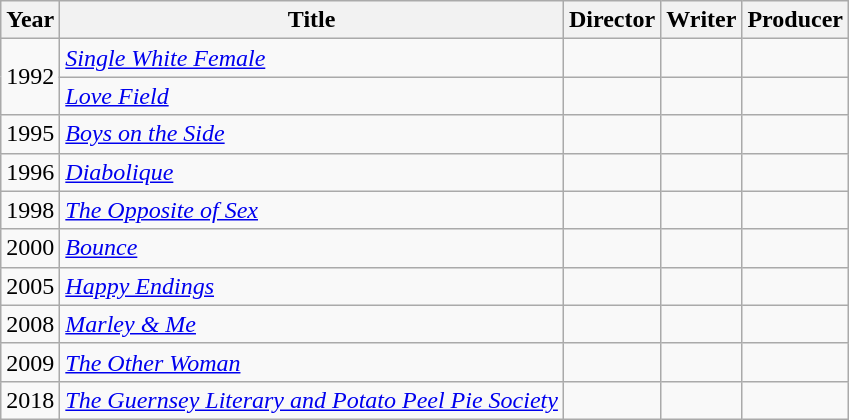<table class="wikitable">
<tr>
<th>Year</th>
<th>Title</th>
<th>Director</th>
<th>Writer</th>
<th>Producer</th>
</tr>
<tr>
<td rowspan=2>1992</td>
<td><em><a href='#'>Single White Female</a></em></td>
<td></td>
<td></td>
<td></td>
</tr>
<tr>
<td><em><a href='#'>Love Field</a></em></td>
<td></td>
<td></td>
<td></td>
</tr>
<tr>
<td>1995</td>
<td><em><a href='#'>Boys on the Side</a></em></td>
<td></td>
<td></td>
<td></td>
</tr>
<tr>
<td>1996</td>
<td><em><a href='#'>Diabolique</a></em></td>
<td></td>
<td></td>
<td></td>
</tr>
<tr>
<td>1998</td>
<td><em><a href='#'>The Opposite of Sex</a></em></td>
<td></td>
<td></td>
<td></td>
</tr>
<tr>
<td>2000</td>
<td><em><a href='#'>Bounce</a></em></td>
<td></td>
<td></td>
<td></td>
</tr>
<tr>
<td>2005</td>
<td><em><a href='#'>Happy Endings</a></em></td>
<td></td>
<td></td>
<td></td>
</tr>
<tr>
<td>2008</td>
<td><em><a href='#'>Marley & Me</a></em></td>
<td></td>
<td></td>
<td></td>
</tr>
<tr>
<td>2009</td>
<td><em><a href='#'>The Other Woman</a></em></td>
<td></td>
<td></td>
<td></td>
</tr>
<tr>
<td>2018</td>
<td><em><a href='#'>The Guernsey Literary and Potato Peel Pie Society</a></em></td>
<td></td>
<td></td>
<td></td>
</tr>
</table>
